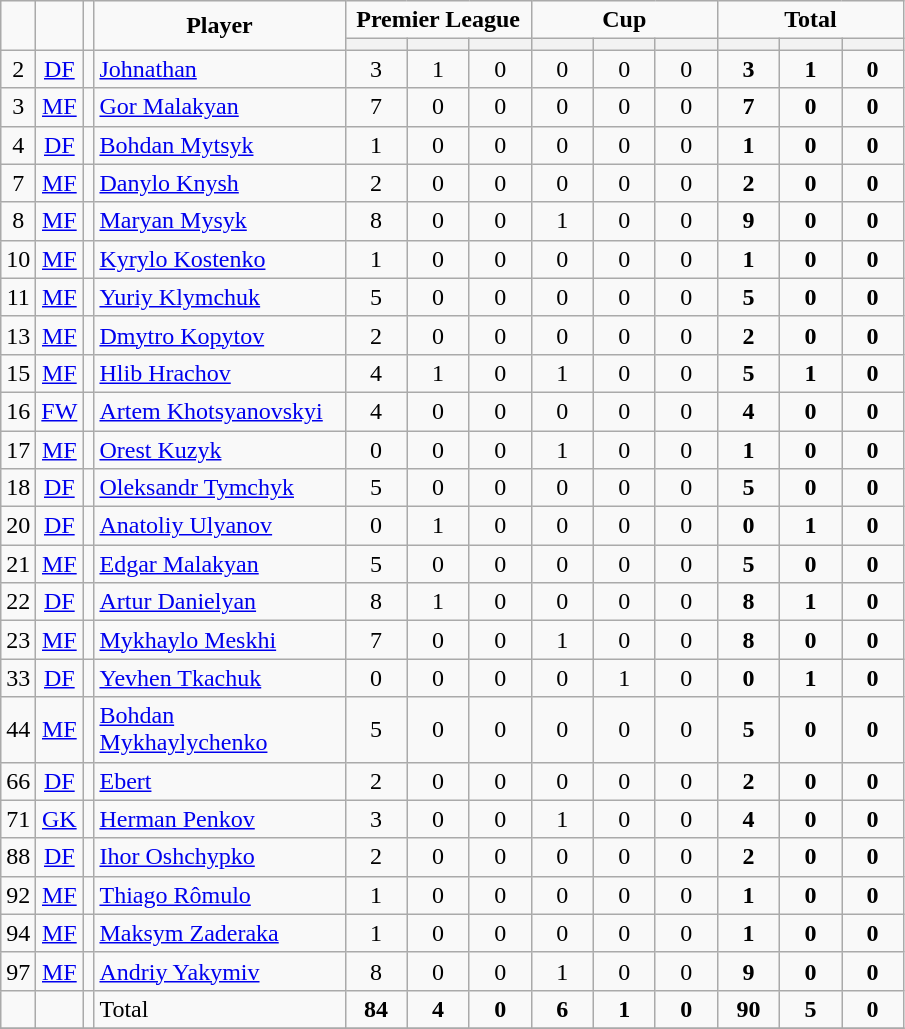<table class="wikitable" style="text-align:center;">
<tr>
<td rowspan="2" !width=15><strong></strong></td>
<td rowspan="2" !width=15><strong></strong></td>
<td rowspan="2" !width=15><strong></strong></td>
<td rowspan="2" ! style="width:160px;"><strong>Player</strong></td>
<td colspan="3"><strong>Premier League</strong></td>
<td colspan="3"><strong>Cup</strong></td>
<td colspan="3"><strong>Total</strong></td>
</tr>
<tr>
<th width=34; background:#fe9;"></th>
<th width=34; background:#fe9;"></th>
<th width=34; background:#ff8888;"></th>
<th width=34; background:#fe9;"></th>
<th width=34; background:#fe9;"></th>
<th width=34; background:#ff8888;"></th>
<th width=34; background:#fe9;"></th>
<th width=34; background:#fe9;"></th>
<th width=34; background:#ff8888;"></th>
</tr>
<tr>
<td>2</td>
<td><a href='#'>DF</a></td>
<td></td>
<td align=left><a href='#'>Johnathan</a></td>
<td>3</td>
<td>1</td>
<td>0</td>
<td>0</td>
<td>0</td>
<td>0</td>
<td><strong>3</strong></td>
<td><strong>1</strong></td>
<td><strong>0</strong></td>
</tr>
<tr>
<td>3</td>
<td><a href='#'>MF</a></td>
<td></td>
<td align=left><a href='#'>Gor Malakyan</a></td>
<td>7</td>
<td>0</td>
<td>0</td>
<td>0</td>
<td>0</td>
<td>0</td>
<td><strong>7</strong></td>
<td><strong>0</strong></td>
<td><strong>0</strong></td>
</tr>
<tr>
<td>4</td>
<td><a href='#'>DF</a></td>
<td></td>
<td align=left><a href='#'>Bohdan Mytsyk</a></td>
<td>1</td>
<td>0</td>
<td>0</td>
<td>0</td>
<td>0</td>
<td>0</td>
<td><strong>1</strong></td>
<td><strong>0</strong></td>
<td><strong>0</strong></td>
</tr>
<tr>
<td>7</td>
<td><a href='#'>MF</a></td>
<td></td>
<td align=left><a href='#'>Danylo Knysh</a></td>
<td>2</td>
<td>0</td>
<td>0</td>
<td>0</td>
<td>0</td>
<td>0</td>
<td><strong>2</strong></td>
<td><strong>0</strong></td>
<td><strong>0</strong></td>
</tr>
<tr>
<td>8</td>
<td><a href='#'>MF</a></td>
<td></td>
<td align=left><a href='#'>Maryan Mysyk</a></td>
<td>8</td>
<td>0</td>
<td>0</td>
<td>1</td>
<td>0</td>
<td>0</td>
<td><strong>9</strong></td>
<td><strong>0</strong></td>
<td><strong>0</strong></td>
</tr>
<tr>
<td>10</td>
<td><a href='#'>MF</a></td>
<td></td>
<td align=left><a href='#'>Kyrylo Kostenko</a></td>
<td>1</td>
<td>0</td>
<td>0</td>
<td>0</td>
<td>0</td>
<td>0</td>
<td><strong>1</strong></td>
<td><strong>0</strong></td>
<td><strong>0</strong></td>
</tr>
<tr>
<td>11</td>
<td><a href='#'>MF</a></td>
<td></td>
<td align=left><a href='#'>Yuriy Klymchuk</a></td>
<td>5</td>
<td>0</td>
<td>0</td>
<td>0</td>
<td>0</td>
<td>0</td>
<td><strong>5</strong></td>
<td><strong>0</strong></td>
<td><strong>0</strong></td>
</tr>
<tr>
<td>13</td>
<td><a href='#'>MF</a></td>
<td></td>
<td align=left><a href='#'>Dmytro Kopytov</a></td>
<td>2</td>
<td>0</td>
<td>0</td>
<td>0</td>
<td>0</td>
<td>0</td>
<td><strong>2</strong></td>
<td><strong>0</strong></td>
<td><strong>0</strong></td>
</tr>
<tr>
<td>15</td>
<td><a href='#'>MF</a></td>
<td></td>
<td align=left><a href='#'>Hlib Hrachov</a></td>
<td>4</td>
<td>1</td>
<td>0</td>
<td>1</td>
<td>0</td>
<td>0</td>
<td><strong>5</strong></td>
<td><strong>1</strong></td>
<td><strong>0</strong></td>
</tr>
<tr>
<td>16</td>
<td><a href='#'>FW</a></td>
<td></td>
<td align=left><a href='#'>Artem Khotsyanovskyi</a></td>
<td>4</td>
<td>0</td>
<td>0</td>
<td>0</td>
<td>0</td>
<td>0</td>
<td><strong>4</strong></td>
<td><strong>0</strong></td>
<td><strong>0</strong></td>
</tr>
<tr>
<td>17</td>
<td><a href='#'>MF</a></td>
<td></td>
<td align=left><a href='#'>Orest Kuzyk</a></td>
<td>0</td>
<td>0</td>
<td>0</td>
<td>1</td>
<td>0</td>
<td>0</td>
<td><strong>1</strong></td>
<td><strong>0</strong></td>
<td><strong>0</strong></td>
</tr>
<tr>
<td>18</td>
<td><a href='#'>DF</a></td>
<td></td>
<td align=left><a href='#'>Oleksandr Tymchyk</a></td>
<td>5</td>
<td>0</td>
<td>0</td>
<td>0</td>
<td>0</td>
<td>0</td>
<td><strong>5</strong></td>
<td><strong>0</strong></td>
<td><strong>0</strong></td>
</tr>
<tr>
<td>20</td>
<td><a href='#'>DF</a></td>
<td></td>
<td align=left><a href='#'>Anatoliy Ulyanov</a></td>
<td>0</td>
<td>1</td>
<td>0</td>
<td>0</td>
<td>0</td>
<td>0</td>
<td><strong>0</strong></td>
<td><strong>1</strong></td>
<td><strong>0</strong></td>
</tr>
<tr>
<td>21</td>
<td><a href='#'>MF</a></td>
<td></td>
<td align=left><a href='#'>Edgar Malakyan</a></td>
<td>5</td>
<td>0</td>
<td>0</td>
<td>0</td>
<td>0</td>
<td>0</td>
<td><strong>5</strong></td>
<td><strong>0</strong></td>
<td><strong>0</strong></td>
</tr>
<tr>
<td>22</td>
<td><a href='#'>DF</a></td>
<td></td>
<td align=left><a href='#'>Artur Danielyan</a></td>
<td>8</td>
<td>1</td>
<td>0</td>
<td>0</td>
<td>0</td>
<td>0</td>
<td><strong>8</strong></td>
<td><strong>1</strong></td>
<td><strong>0</strong></td>
</tr>
<tr>
<td>23</td>
<td><a href='#'>MF</a></td>
<td></td>
<td align=left><a href='#'>Mykhaylo Meskhi</a></td>
<td>7</td>
<td>0</td>
<td>0</td>
<td>1</td>
<td>0</td>
<td>0</td>
<td><strong>8</strong></td>
<td><strong>0</strong></td>
<td><strong>0</strong></td>
</tr>
<tr>
<td>33</td>
<td><a href='#'>DF</a></td>
<td></td>
<td align=left><a href='#'>Yevhen Tkachuk</a></td>
<td>0</td>
<td>0</td>
<td>0</td>
<td>0</td>
<td>1</td>
<td>0</td>
<td><strong>0</strong></td>
<td><strong>1</strong></td>
<td><strong>0</strong></td>
</tr>
<tr>
<td>44</td>
<td><a href='#'>MF</a></td>
<td></td>
<td align=left><a href='#'>Bohdan Mykhaylychenko</a></td>
<td>5</td>
<td>0</td>
<td>0</td>
<td>0</td>
<td>0</td>
<td>0</td>
<td><strong>5</strong></td>
<td><strong>0</strong></td>
<td><strong>0</strong></td>
</tr>
<tr>
<td>66</td>
<td><a href='#'>DF</a></td>
<td></td>
<td align=left><a href='#'>Ebert</a></td>
<td>2</td>
<td>0</td>
<td>0</td>
<td>0</td>
<td>0</td>
<td>0</td>
<td><strong>2</strong></td>
<td><strong>0</strong></td>
<td><strong>0</strong></td>
</tr>
<tr>
<td>71</td>
<td><a href='#'>GK</a></td>
<td></td>
<td align=left><a href='#'>Herman Penkov</a></td>
<td>3</td>
<td>0</td>
<td>0</td>
<td>1</td>
<td>0</td>
<td>0</td>
<td><strong>4</strong></td>
<td><strong>0</strong></td>
<td><strong>0</strong></td>
</tr>
<tr>
<td>88</td>
<td><a href='#'>DF</a></td>
<td></td>
<td align=left><a href='#'>Ihor Oshchypko</a></td>
<td>2</td>
<td>0</td>
<td>0</td>
<td>0</td>
<td>0</td>
<td>0</td>
<td><strong>2</strong></td>
<td><strong>0</strong></td>
<td><strong>0</strong></td>
</tr>
<tr>
<td>92</td>
<td><a href='#'>MF</a></td>
<td></td>
<td align=left><a href='#'>Thiago Rômulo</a></td>
<td>1</td>
<td>0</td>
<td>0</td>
<td>0</td>
<td>0</td>
<td>0</td>
<td><strong>1</strong></td>
<td><strong>0</strong></td>
<td><strong>0</strong></td>
</tr>
<tr>
<td>94</td>
<td><a href='#'>MF</a></td>
<td></td>
<td align=left><a href='#'>Maksym Zaderaka</a></td>
<td>1</td>
<td>0</td>
<td>0</td>
<td>0</td>
<td>0</td>
<td>0</td>
<td><strong>1</strong></td>
<td><strong>0</strong></td>
<td><strong>0</strong></td>
</tr>
<tr>
<td>97</td>
<td><a href='#'>MF</a></td>
<td></td>
<td align=left><a href='#'>Andriy Yakymiv</a></td>
<td>8</td>
<td>0</td>
<td>0</td>
<td>1</td>
<td>0</td>
<td>0</td>
<td><strong>9</strong></td>
<td><strong>0</strong></td>
<td><strong>0</strong></td>
</tr>
<tr>
<td></td>
<td></td>
<td></td>
<td align=left>Total</td>
<td><strong>84</strong></td>
<td><strong>4</strong></td>
<td><strong>0</strong></td>
<td><strong>6</strong></td>
<td><strong>1</strong></td>
<td><strong>0</strong></td>
<td><strong>90</strong></td>
<td><strong>5</strong></td>
<td><strong>0</strong></td>
</tr>
<tr>
</tr>
</table>
